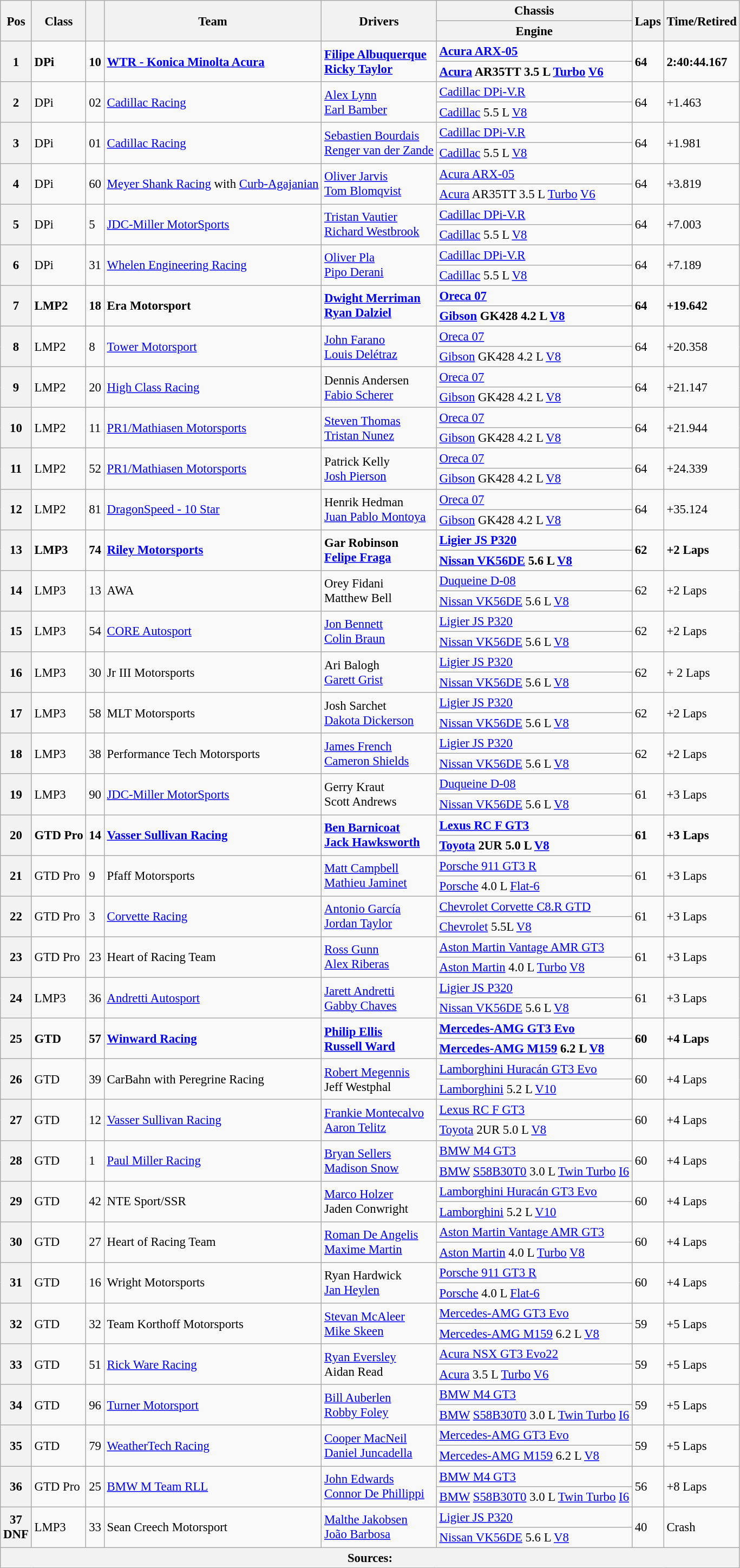<table class="wikitable" style="font-size: 95%;">
<tr>
<th rowspan="2">Pos</th>
<th rowspan="2">Class</th>
<th rowspan="2"></th>
<th rowspan="2">Team</th>
<th rowspan="2">Drivers</th>
<th>Chassis</th>
<th rowspan="2">Laps</th>
<th rowspan="2">Time/Retired</th>
</tr>
<tr>
<th>Engine</th>
</tr>
<tr style="font-weight:bold">
<th rowspan="2">1</th>
<td rowspan="2">DPi</td>
<td rowspan="2">10</td>
<td rowspan="2"><strong> <a href='#'>WTR - Konica Minolta Acura</a></strong></td>
<td rowspan="2"> <strong><a href='#'>Filipe Albuquerque</a></strong><br> <a href='#'>Ricky Taylor</a></td>
<td><a href='#'>Acura ARX-05</a></td>
<td rowspan="2">64</td>
<td rowspan="2">2:40:44.167</td>
</tr>
<tr style="font-weight:bold">
<td><a href='#'>Acura</a> AR35TT 3.5 L <a href='#'>Turbo</a> <a href='#'>V6</a></td>
</tr>
<tr>
<th rowspan="2">2</th>
<td rowspan="2">DPi</td>
<td rowspan="2">02</td>
<td rowspan="2"> <a href='#'>Cadillac Racing</a></td>
<td rowspan="2"> <a href='#'>Alex Lynn</a><br> <a href='#'>Earl Bamber</a></td>
<td><a href='#'>Cadillac DPi-V.R</a></td>
<td rowspan="2">64</td>
<td rowspan="2">+1.463</td>
</tr>
<tr>
<td><a href='#'>Cadillac</a> 5.5 L <a href='#'>V8</a></td>
</tr>
<tr>
<th rowspan="2">3</th>
<td rowspan="2">DPi</td>
<td rowspan="2">01</td>
<td rowspan="2"> <a href='#'>Cadillac Racing</a></td>
<td rowspan="2"> <a href='#'>Sebastien Bourdais</a><br> <a href='#'>Renger van der Zande</a></td>
<td><a href='#'>Cadillac DPi-V.R</a></td>
<td rowspan="2">64</td>
<td rowspan="2">+1.981</td>
</tr>
<tr>
<td><a href='#'>Cadillac</a> 5.5 L <a href='#'>V8</a></td>
</tr>
<tr>
<th rowspan="2">4</th>
<td rowspan="2">DPi</td>
<td rowspan="2">60</td>
<td rowspan="2"> <a href='#'>Meyer Shank Racing</a> with <a href='#'>Curb-Agajanian</a></td>
<td rowspan="2"> <a href='#'>Oliver Jarvis</a><br> <a href='#'>Tom Blomqvist</a></td>
<td><a href='#'>Acura ARX-05</a></td>
<td rowspan="2">64</td>
<td rowspan="2">+3.819</td>
</tr>
<tr>
<td><a href='#'>Acura</a> AR35TT 3.5 L <a href='#'>Turbo</a> <a href='#'>V6</a></td>
</tr>
<tr>
<th rowspan="2">5</th>
<td rowspan="2">DPi</td>
<td rowspan="2">5</td>
<td rowspan="2"> <a href='#'>JDC-Miller MotorSports</a></td>
<td rowspan="2"> <a href='#'>Tristan Vautier</a><br> <a href='#'>Richard Westbrook</a></td>
<td><a href='#'>Cadillac DPi-V.R</a></td>
<td rowspan="2">64</td>
<td rowspan="2">+7.003</td>
</tr>
<tr>
<td><a href='#'>Cadillac</a> 5.5 L <a href='#'>V8</a></td>
</tr>
<tr>
<th rowspan="2">6</th>
<td rowspan="2">DPi</td>
<td rowspan="2">31</td>
<td rowspan="2"> <a href='#'>Whelen Engineering Racing</a></td>
<td rowspan="2"> <a href='#'>Oliver Pla</a><br> <a href='#'>Pipo Derani</a></td>
<td><a href='#'>Cadillac DPi-V.R</a></td>
<td rowspan="2">64</td>
<td rowspan="2">+7.189</td>
</tr>
<tr>
<td><a href='#'>Cadillac</a> 5.5 L <a href='#'>V8</a></td>
</tr>
<tr style="font-weight:bold">
<th rowspan="2">7</th>
<td rowspan="2">LMP2</td>
<td rowspan="2">18</td>
<td rowspan="2"> Era Motorsport</td>
<td rowspan="2"> <a href='#'>Dwight Merriman</a><br> <a href='#'>Ryan Dalziel</a></td>
<td><a href='#'>Oreca 07</a></td>
<td rowspan="2">64</td>
<td rowspan="2">+19.642 </td>
</tr>
<tr style="font-weight:bold">
<td><a href='#'>Gibson</a> GK428 4.2 L <a href='#'>V8</a></td>
</tr>
<tr>
<th rowspan="2">8</th>
<td rowspan="2">LMP2</td>
<td rowspan="2">8</td>
<td rowspan="2"> <a href='#'>Tower Motorsport</a></td>
<td rowspan="2"> <a href='#'>John Farano</a><br> <a href='#'>Louis Delétraz</a></td>
<td><a href='#'>Oreca 07</a></td>
<td rowspan="2">64</td>
<td rowspan="2">+20.358</td>
</tr>
<tr>
<td><a href='#'>Gibson</a> GK428 4.2 L <a href='#'>V8</a></td>
</tr>
<tr>
<th rowspan="2">9</th>
<td rowspan="2">LMP2</td>
<td rowspan="2">20</td>
<td rowspan="2"> <a href='#'>High Class Racing</a></td>
<td rowspan="2"> Dennis Andersen<br> <a href='#'>Fabio Scherer</a></td>
<td><a href='#'>Oreca 07</a></td>
<td rowspan="2">64</td>
<td rowspan="2">+21.147</td>
</tr>
<tr>
<td><a href='#'>Gibson</a> GK428 4.2 L <a href='#'>V8</a></td>
</tr>
<tr>
<th rowspan="2">10</th>
<td rowspan="2">LMP2</td>
<td rowspan="2">11</td>
<td rowspan="2"> <a href='#'>PR1/Mathiasen Motorsports</a></td>
<td rowspan="2"> <a href='#'>Steven Thomas</a><br> <a href='#'>Tristan Nunez</a></td>
<td><a href='#'>Oreca 07</a></td>
<td rowspan="2">64</td>
<td rowspan="2">+21.944</td>
</tr>
<tr>
<td><a href='#'>Gibson</a> GK428 4.2 L <a href='#'>V8</a></td>
</tr>
<tr>
<th rowspan="2">11</th>
<td rowspan="2">LMP2</td>
<td rowspan="2">52</td>
<td rowspan="2"> <a href='#'>PR1/Mathiasen Motorsports</a></td>
<td rowspan="2"> Patrick Kelly<br> <a href='#'>Josh Pierson</a></td>
<td><a href='#'>Oreca 07</a></td>
<td rowspan="2">64</td>
<td rowspan="2">+24.339</td>
</tr>
<tr>
<td><a href='#'>Gibson</a> GK428 4.2 L <a href='#'>V8</a></td>
</tr>
<tr>
<th rowspan="2">12</th>
<td rowspan="2">LMP2</td>
<td rowspan="2">81</td>
<td rowspan="2"> <a href='#'>DragonSpeed - 10 Star</a></td>
<td rowspan="2"> Henrik Hedman<br> <a href='#'>Juan Pablo Montoya</a></td>
<td><a href='#'>Oreca 07</a></td>
<td rowspan="2">64</td>
<td rowspan="2">+35.124</td>
</tr>
<tr>
<td><a href='#'>Gibson</a> GK428 4.2 L <a href='#'>V8</a></td>
</tr>
<tr style="font-weight:bold">
<th rowspan="2">13</th>
<td rowspan="2">LMP3</td>
<td rowspan="2">74</td>
<td rowspan="2"> <a href='#'>Riley Motorsports</a></td>
<td rowspan="2"> Gar Robinson<br> <a href='#'>Felipe Fraga</a></td>
<td><a href='#'>Ligier JS P320</a></td>
<td rowspan="2">62</td>
<td rowspan="2">+2 Laps</td>
</tr>
<tr style="font-weight:bold">
<td><a href='#'>Nissan VK56DE</a> 5.6 L <a href='#'>V8</a></td>
</tr>
<tr>
<th rowspan="2">14</th>
<td rowspan="2">LMP3</td>
<td rowspan="2">13</td>
<td rowspan="2"> AWA</td>
<td rowspan="2"> Orey Fidani<br> Matthew Bell</td>
<td><a href='#'>Duqueine D-08</a></td>
<td rowspan="2">62</td>
<td rowspan="2">+2 Laps</td>
</tr>
<tr>
<td><a href='#'>Nissan VK56DE</a> 5.6 L <a href='#'>V8</a></td>
</tr>
<tr>
<th rowspan="2">15</th>
<td rowspan="2">LMP3</td>
<td rowspan="2">54</td>
<td rowspan="2"> <a href='#'>CORE Autosport</a></td>
<td rowspan="2"> <a href='#'>Jon Bennett</a><br> <a href='#'>Colin Braun</a></td>
<td><a href='#'>Ligier JS P320</a></td>
<td rowspan="2">62</td>
<td rowspan="2">+2 Laps</td>
</tr>
<tr>
<td><a href='#'>Nissan VK56DE</a> 5.6 L <a href='#'>V8</a></td>
</tr>
<tr>
<th rowspan="2">16</th>
<td rowspan="2">LMP3</td>
<td rowspan="2">30</td>
<td rowspan="2"> Jr III Motorsports</td>
<td rowspan="2"> Ari Balogh<br> <a href='#'>Garett Grist</a></td>
<td><a href='#'>Ligier JS P320</a></td>
<td rowspan="2">62</td>
<td rowspan="2">+ 2 Laps</td>
</tr>
<tr>
<td><a href='#'>Nissan VK56DE</a> 5.6 L <a href='#'>V8</a></td>
</tr>
<tr>
<th rowspan="2">17</th>
<td rowspan="2">LMP3</td>
<td rowspan="2">58</td>
<td rowspan="2"> MLT Motorsports</td>
<td rowspan="2"> Josh Sarchet<br> <a href='#'>Dakota Dickerson</a></td>
<td><a href='#'>Ligier JS P320</a></td>
<td rowspan="2">62</td>
<td rowspan="2">+2 Laps</td>
</tr>
<tr>
<td><a href='#'>Nissan VK56DE</a> 5.6 L <a href='#'>V8</a></td>
</tr>
<tr>
<th rowspan="2">18</th>
<td rowspan="2">LMP3</td>
<td rowspan="2">38</td>
<td rowspan="2"> Performance Tech Motorsports</td>
<td rowspan="2"> <a href='#'>James French</a><br> <a href='#'>Cameron Shields</a></td>
<td><a href='#'>Ligier JS P320</a></td>
<td rowspan="2">62</td>
<td rowspan="2">+2 Laps</td>
</tr>
<tr>
<td><a href='#'>Nissan VK56DE</a> 5.6 L <a href='#'>V8</a></td>
</tr>
<tr>
<th rowspan="2">19</th>
<td rowspan="2">LMP3</td>
<td rowspan="2">90</td>
<td rowspan="2"> <a href='#'>JDC-Miller MotorSports</a></td>
<td rowspan="2"> Gerry Kraut<br> Scott Andrews</td>
<td><a href='#'>Duqueine D-08</a></td>
<td rowspan="2">61</td>
<td rowspan="2">+3 Laps</td>
</tr>
<tr>
<td><a href='#'>Nissan VK56DE</a> 5.6 L <a href='#'>V8</a></td>
</tr>
<tr>
<th rowspan="2">20</th>
<td rowspan="2"><strong>GTD Pro</strong></td>
<td rowspan="2"><strong>14</strong></td>
<td rowspan="2"><strong> <a href='#'>Vasser Sullivan Racing</a></strong></td>
<td rowspan="2"><strong> <a href='#'>Ben Barnicoat</a><br>  <a href='#'>Jack Hawksworth</a></strong></td>
<td><a href='#'><strong>Lexus RC F GT3</strong></a></td>
<td rowspan="2"><strong>61</strong></td>
<td rowspan="2"><strong>+3 Laps</strong></td>
</tr>
<tr>
<td><strong><a href='#'>Toyota</a> 2UR 5.0 L <a href='#'>V8</a></strong></td>
</tr>
<tr>
<th rowspan="2">21</th>
<td rowspan="2">GTD Pro</td>
<td rowspan="2">9</td>
<td rowspan="2"> Pfaff Motorsports</td>
<td rowspan="2"> <a href='#'>Matt Campbell</a><br> <a href='#'>Mathieu Jaminet</a></td>
<td><a href='#'>Porsche 911 GT3 R</a></td>
<td rowspan="2">61</td>
<td rowspan="2">+3 Laps</td>
</tr>
<tr>
<td><a href='#'>Porsche</a> 4.0 L <a href='#'>Flat-6</a></td>
</tr>
<tr>
<th rowspan="2">22</th>
<td rowspan="2">GTD Pro</td>
<td rowspan="2">3</td>
<td rowspan="2"> <a href='#'>Corvette Racing</a></td>
<td rowspan="2"> <a href='#'>Antonio García</a><br> <a href='#'>Jordan Taylor</a></td>
<td><a href='#'>Chevrolet Corvette C8.R GTD</a></td>
<td rowspan="2">61</td>
<td rowspan="2">+3 Laps</td>
</tr>
<tr>
<td><a href='#'>Chevrolet</a> 5.5L <a href='#'>V8</a></td>
</tr>
<tr>
<th rowspan="2">23</th>
<td rowspan="2">GTD Pro</td>
<td rowspan="2">23</td>
<td rowspan="2"> Heart of Racing Team</td>
<td rowspan="2"> <a href='#'>Ross Gunn</a><br> <a href='#'>Alex Riberas</a></td>
<td><a href='#'>Aston Martin Vantage AMR GT3</a></td>
<td rowspan="2">61</td>
<td rowspan="2">+3 Laps</td>
</tr>
<tr>
<td><a href='#'>Aston Martin</a> 4.0 L <a href='#'>Turbo</a> <a href='#'>V8</a></td>
</tr>
<tr>
<th rowspan="2">24</th>
<td rowspan="2">LMP3</td>
<td rowspan="2">36</td>
<td rowspan="2"> <a href='#'>Andretti Autosport</a></td>
<td rowspan="2"> <a href='#'>Jarett Andretti</a><br> <a href='#'>Gabby Chaves</a></td>
<td><a href='#'>Ligier JS P320</a></td>
<td rowspan="2">61</td>
<td rowspan="2">+3 Laps</td>
</tr>
<tr>
<td><a href='#'>Nissan VK56DE</a> 5.6 L <a href='#'>V8</a></td>
</tr>
<tr>
<th rowspan="2">25</th>
<td rowspan="2"><strong>GTD</strong></td>
<td rowspan="2"><strong>57</strong></td>
<td rowspan="2"><strong> <a href='#'>Winward Racing</a></strong></td>
<td rowspan="2"><strong> <a href='#'>Philip Ellis</a><br>  <a href='#'>Russell Ward</a></strong></td>
<td><a href='#'><strong>Mercedes-AMG GT3 Evo</strong></a></td>
<td rowspan="2"><strong>60</strong></td>
<td rowspan="2"><strong>+4 Laps</strong></td>
</tr>
<tr>
<td><strong><a href='#'>Mercedes-AMG M159</a> 6.2 L <a href='#'>V8</a></strong></td>
</tr>
<tr>
<th rowspan="2">26</th>
<td rowspan="2">GTD</td>
<td rowspan="2">39</td>
<td rowspan="2"> CarBahn with Peregrine Racing</td>
<td rowspan="2"> <a href='#'>Robert Megennis</a><br>  Jeff Westphal</td>
<td><a href='#'>Lamborghini Huracán GT3 Evo</a></td>
<td rowspan="2">60</td>
<td rowspan="2">+4 Laps</td>
</tr>
<tr>
<td><a href='#'>Lamborghini</a> 5.2 L <a href='#'>V10</a></td>
</tr>
<tr>
<th rowspan="2">27</th>
<td rowspan="2">GTD</td>
<td rowspan="2">12</td>
<td rowspan="2"> <a href='#'>Vasser Sullivan Racing</a></td>
<td rowspan="2"> <a href='#'>Frankie Montecalvo</a><br>  <a href='#'>Aaron Telitz</a></td>
<td><a href='#'>Lexus RC F GT3</a></td>
<td rowspan="2">60</td>
<td rowspan="2">+4 Laps</td>
</tr>
<tr>
<td><a href='#'>Toyota</a> 2UR 5.0 L <a href='#'>V8</a></td>
</tr>
<tr>
<th rowspan="2">28</th>
<td rowspan="2">GTD</td>
<td rowspan="2">1</td>
<td rowspan="2"> <a href='#'>Paul Miller Racing</a></td>
<td rowspan="2"> <a href='#'>Bryan Sellers</a><br>  <a href='#'>Madison Snow</a></td>
<td><a href='#'>BMW M4 GT3</a></td>
<td rowspan="2">60</td>
<td rowspan="2">+4 Laps</td>
</tr>
<tr>
<td><a href='#'>BMW</a> <a href='#'>S58B30T0</a> 3.0 L <a href='#'>Twin Turbo</a> <a href='#'>I6</a></td>
</tr>
<tr>
<th rowspan="2">29</th>
<td rowspan="2">GTD</td>
<td rowspan="2">42</td>
<td rowspan="2"> NTE Sport/SSR</td>
<td rowspan="2"> <a href='#'>Marco Holzer</a><br> Jaden Conwright</td>
<td><a href='#'>Lamborghini Huracán GT3 Evo</a></td>
<td rowspan="2">60</td>
<td rowspan="2">+4 Laps</td>
</tr>
<tr>
<td><a href='#'>Lamborghini</a> 5.2 L <a href='#'>V10</a></td>
</tr>
<tr>
<th rowspan="2">30</th>
<td rowspan="2">GTD</td>
<td rowspan="2">27</td>
<td rowspan="2"> Heart of Racing Team</td>
<td rowspan="2"> <a href='#'>Roman De Angelis</a><br>  <a href='#'>Maxime Martin</a></td>
<td><a href='#'>Aston Martin Vantage AMR GT3</a></td>
<td rowspan="2">60</td>
<td rowspan="2">+4 Laps</td>
</tr>
<tr>
<td><a href='#'>Aston Martin</a> 4.0 L <a href='#'>Turbo</a> <a href='#'>V8</a></td>
</tr>
<tr>
<th rowspan="2">31</th>
<td rowspan="2">GTD</td>
<td rowspan="2">16</td>
<td rowspan="2"> Wright Motorsports</td>
<td rowspan="2"> Ryan Hardwick<br>  <a href='#'>Jan Heylen</a></td>
<td><a href='#'>Porsche 911 GT3 R</a></td>
<td rowspan="2">60</td>
<td rowspan="2">+4 Laps</td>
</tr>
<tr>
<td><a href='#'>Porsche</a> 4.0 L <a href='#'>Flat-6</a></td>
</tr>
<tr>
<th rowspan="2">32</th>
<td rowspan="2">GTD</td>
<td rowspan="2">32</td>
<td rowspan="2"> Team Korthoff Motorsports</td>
<td rowspan="2"> <a href='#'>Stevan McAleer</a><br>  <a href='#'>Mike Skeen</a></td>
<td><a href='#'>Mercedes-AMG GT3 Evo</a></td>
<td rowspan="2">59</td>
<td rowspan="2">+5 Laps</td>
</tr>
<tr>
<td><a href='#'>Mercedes-AMG M159</a> 6.2 L <a href='#'>V8</a></td>
</tr>
<tr>
<th rowspan="2">33</th>
<td rowspan="2">GTD</td>
<td rowspan="2">51</td>
<td rowspan="2"> <a href='#'>Rick Ware Racing</a></td>
<td rowspan="2"> <a href='#'>Ryan Eversley</a><br>  Aidan Read</td>
<td><a href='#'>Acura NSX GT3 Evo22</a></td>
<td rowspan="2">59</td>
<td rowspan="2">+5 Laps</td>
</tr>
<tr>
<td><a href='#'>Acura</a> 3.5 L <a href='#'>Turbo</a> <a href='#'>V6</a></td>
</tr>
<tr>
<th rowspan="2">34</th>
<td rowspan="2">GTD</td>
<td rowspan="2">96</td>
<td rowspan="2"> <a href='#'>Turner Motorsport</a></td>
<td rowspan="2"> <a href='#'>Bill Auberlen</a><br>  <a href='#'>Robby Foley</a></td>
<td><a href='#'>BMW M4 GT3</a></td>
<td rowspan="2">59</td>
<td rowspan="2">+5 Laps</td>
</tr>
<tr>
<td><a href='#'>BMW</a> <a href='#'>S58B30T0</a> 3.0 L <a href='#'>Twin Turbo</a> <a href='#'>I6</a></td>
</tr>
<tr>
<th rowspan="2">35</th>
<td rowspan="2">GTD</td>
<td rowspan="2">79</td>
<td rowspan="2"> <a href='#'>WeatherTech Racing</a></td>
<td rowspan="2"> <a href='#'>Cooper MacNeil</a><br> <a href='#'>Daniel Juncadella</a></td>
<td><a href='#'>Mercedes-AMG GT3 Evo</a></td>
<td rowspan="2">59</td>
<td rowspan="2">+5 Laps</td>
</tr>
<tr>
<td><a href='#'>Mercedes-AMG M159</a> 6.2 L <a href='#'>V8</a></td>
</tr>
<tr>
<th rowspan="2">36</th>
<td rowspan="2">GTD Pro</td>
<td rowspan="2">25</td>
<td rowspan="2"> <a href='#'>BMW M Team RLL</a></td>
<td rowspan="2"> <a href='#'>John Edwards</a><br> <a href='#'>Connor De Phillippi</a></td>
<td><a href='#'>BMW M4 GT3</a></td>
<td rowspan="2">56</td>
<td rowspan="2">+8 Laps</td>
</tr>
<tr>
<td><a href='#'>BMW</a> <a href='#'>S58B30T0</a> 3.0 L <a href='#'>Twin Turbo</a> <a href='#'>I6</a></td>
</tr>
<tr>
<th rowspan="2">37<br>DNF</th>
<td rowspan="2">LMP3</td>
<td rowspan="2">33</td>
<td rowspan="2"> Sean Creech Motorsport</td>
<td rowspan="2"> <a href='#'>Malthe Jakobsen</a><br> <a href='#'>João Barbosa</a></td>
<td><a href='#'>Ligier JS P320</a></td>
<td rowspan="2">40</td>
<td rowspan="2">Crash</td>
</tr>
<tr>
<td><a href='#'>Nissan VK56DE</a> 5.6 L <a href='#'>V8</a></td>
</tr>
<tr>
<th colspan="8" align="center">Sources:</th>
</tr>
</table>
